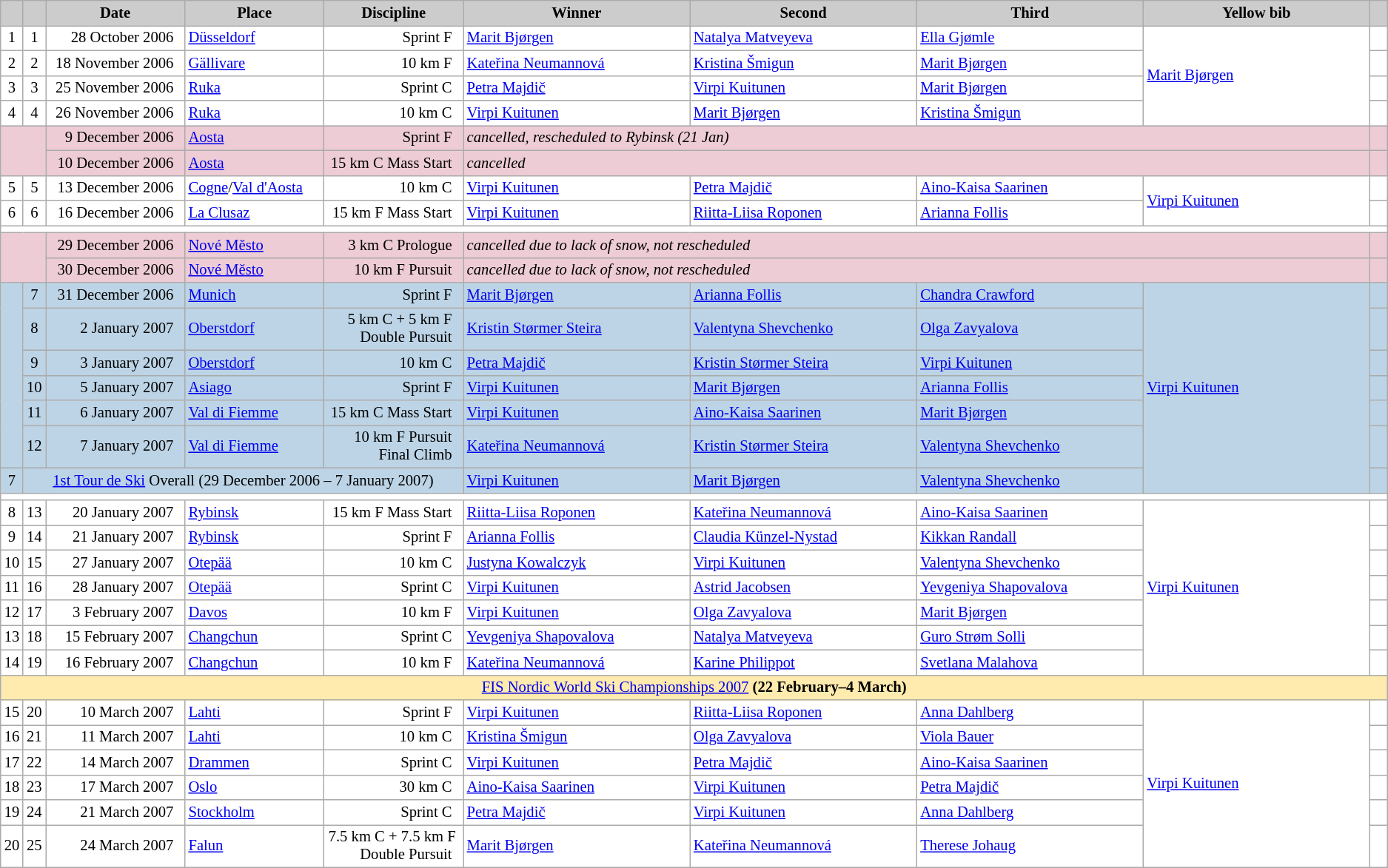<table class="wikitable plainrowheaders" style="background:#fff; font-size:86%; line-height:16px; border:grey solid 1px; border-collapse:collapse;">
<tr style="background:#ccc; text-align:center;">
<th scope="col" style="background:#ccc; width=20 px;"></th>
<th scope="col" style="background:#ccc; width=30 px;"></th>
<th scope="col" style="background:#ccc; width:120px;">Date</th>
<th scope="col" style="background:#ccc; width:120px;">Place</th>
<th scope="col" style="background:#ccc; width:120px;">Discipline</th>
<th scope="col" style="background:#ccc; width:200px;">Winner</th>
<th scope="col" style="background:#ccc; width:200px;">Second</th>
<th scope="col" style="background:#ccc; width:200px;">Third</th>
<th scope="col" style="background:#ccc; width:200px;">Yellow bib</th>
<th scope="col" style="background:#ccc; width:10px;"></th>
</tr>
<tr>
<td align=center>1</td>
<td align=center>1</td>
<td align=right>28 October 2006  </td>
<td> <a href='#'>Düsseldorf</a></td>
<td align=right>Sprint F  </td>
<td> <a href='#'>Marit Bjørgen</a></td>
<td> <a href='#'>Natalya Matveyeva</a></td>
<td> <a href='#'>Ella Gjømle</a></td>
<td rowspan=4> <a href='#'>Marit Bjørgen</a></td>
<td></td>
</tr>
<tr>
<td align=center>2</td>
<td align=center>2</td>
<td align=right>18 November 2006  </td>
<td> <a href='#'>Gällivare</a></td>
<td align=right>10 km F  </td>
<td> <a href='#'>Kateřina Neumannová</a></td>
<td> <a href='#'>Kristina Šmigun</a></td>
<td> <a href='#'>Marit Bjørgen</a></td>
<td></td>
</tr>
<tr>
<td align=center>3</td>
<td align=center>3</td>
<td align=right>25 November 2006  </td>
<td> <a href='#'>Ruka</a></td>
<td align=right>Sprint C  </td>
<td> <a href='#'>Petra Majdič</a></td>
<td> <a href='#'>Virpi Kuitunen</a></td>
<td> <a href='#'>Marit Bjørgen</a></td>
<td></td>
</tr>
<tr>
<td align=center>4</td>
<td align=center>4</td>
<td align=right>26 November 2006  </td>
<td> <a href='#'>Ruka</a></td>
<td align=right>10 km C  </td>
<td> <a href='#'>Virpi Kuitunen</a></td>
<td> <a href='#'>Marit Bjørgen</a></td>
<td> <a href='#'>Kristina Šmigun</a></td>
<td></td>
</tr>
<tr bgcolor=#EDCCD5>
<td colspan=2 rowspan=2></td>
<td align=right>9 December 2006  </td>
<td> <a href='#'>Aosta</a></td>
<td align=right>Sprint F  </td>
<td colspan=4><em>cancelled, rescheduled to Rybinsk (21 Jan)</em></td>
<td></td>
</tr>
<tr bgcolor=#EDCCD5>
<td align=right>10 December 2006  </td>
<td> <a href='#'>Aosta</a></td>
<td align=right>15 km C Mass Start  </td>
<td colspan=4><em>cancelled</em></td>
<td></td>
</tr>
<tr>
<td align=center>5</td>
<td align=center>5</td>
<td align=right>13 December 2006  </td>
<td> <a href='#'>Cogne</a>/<a href='#'>Val d'Aosta</a></td>
<td align=right>10 km C  </td>
<td> <a href='#'>Virpi Kuitunen</a></td>
<td> <a href='#'>Petra Majdič</a></td>
<td> <a href='#'>Aino-Kaisa Saarinen</a></td>
<td rowspan=2> <a href='#'>Virpi Kuitunen</a></td>
<td></td>
</tr>
<tr>
<td align=center>6</td>
<td align=center>6</td>
<td align=right>16 December 2006  </td>
<td> <a href='#'>La Clusaz</a></td>
<td align=right>15 km F Mass Start  </td>
<td> <a href='#'>Virpi Kuitunen</a></td>
<td> <a href='#'>Riitta-Liisa Roponen</a></td>
<td> <a href='#'>Arianna Follis</a></td>
<td></td>
</tr>
<tr>
<td colspan=10></td>
</tr>
<tr bgcolor=#EDCCD5>
<td colspan=2 rowspan=2></td>
<td align=right>29 December 2006  </td>
<td> <a href='#'>Nové Město</a></td>
<td align=right>3 km C Prologue  </td>
<td colspan=4><em>cancelled due to lack of snow, not rescheduled</em></td>
<td></td>
</tr>
<tr bgcolor=#EDCCD5>
<td align=right>30 December 2006  </td>
<td> <a href='#'>Nové Město</a></td>
<td align=right>10 km F Pursuit  </td>
<td colspan=4><em>cancelled due to lack of snow, not rescheduled</em></td>
<td></td>
</tr>
<tr bgcolor=#BCD4E6>
<td align=center rowspan=6></td>
<td align=center>7</td>
<td align=right>31 December 2006  </td>
<td> <a href='#'>Munich</a></td>
<td align=right>Sprint F  </td>
<td> <a href='#'>Marit Bjørgen</a></td>
<td> <a href='#'>Arianna Follis</a></td>
<td> <a href='#'>Chandra Crawford</a></td>
<td rowspan=7> <a href='#'>Virpi Kuitunen</a></td>
<td></td>
</tr>
<tr bgcolor=#BCD4E6>
<td align=center>8</td>
<td align=right>2 January 2007  </td>
<td> <a href='#'>Oberstdorf</a></td>
<td align=right>5 km C + 5 km F  <br>Double Pursuit  </td>
<td> <a href='#'>Kristin Størmer Steira</a></td>
<td> <a href='#'>Valentyna Shevchenko</a></td>
<td> <a href='#'>Olga Zavyalova</a></td>
<td></td>
</tr>
<tr bgcolor=#BCD4E6>
<td align=center>9</td>
<td align=right>3 January 2007  </td>
<td> <a href='#'>Oberstdorf</a></td>
<td align=right>10 km C  </td>
<td> <a href='#'>Petra Majdič</a></td>
<td> <a href='#'>Kristin Størmer Steira</a></td>
<td> <a href='#'>Virpi Kuitunen</a></td>
<td></td>
</tr>
<tr bgcolor=#BCD4E6>
<td align=center>10</td>
<td align=right>5 January 2007  </td>
<td> <a href='#'>Asiago</a></td>
<td align=right>Sprint F  </td>
<td> <a href='#'>Virpi Kuitunen</a></td>
<td> <a href='#'>Marit Bjørgen</a></td>
<td> <a href='#'>Arianna Follis</a></td>
<td></td>
</tr>
<tr bgcolor=#BCD4E6>
<td align=center>11</td>
<td align=right>6 January 2007  </td>
<td> <a href='#'>Val di Fiemme</a></td>
<td align=right>15 km C Mass Start  </td>
<td> <a href='#'>Virpi Kuitunen</a></td>
<td> <a href='#'>Aino-Kaisa Saarinen</a></td>
<td> <a href='#'>Marit Bjørgen</a></td>
<td></td>
</tr>
<tr bgcolor=#BCD4E6>
<td align=center>12</td>
<td align=right>7 January 2007  </td>
<td> <a href='#'>Val di Fiemme</a></td>
<td align=right>10 km F Pursuit  <br>Final Climb  </td>
<td> <a href='#'>Kateřina Neumannová</a></td>
<td> <a href='#'>Kristin Størmer Steira</a></td>
<td> <a href='#'>Valentyna Shevchenko</a></td>
<td></td>
</tr>
<tr bgcolor=#BCD4E6>
<td align=center>7</td>
<td colspan=4 align=center><a href='#'>1st Tour de Ski</a> Overall (29 December 2006 – 7 January 2007)</td>
<td> <a href='#'>Virpi Kuitunen</a></td>
<td> <a href='#'>Marit Bjørgen</a></td>
<td> <a href='#'>Valentyna Shevchenko</a></td>
<td></td>
</tr>
<tr>
<td colspan=10></td>
</tr>
<tr>
<td align=center>8</td>
<td align=center>13</td>
<td align=right>20 January 2007  </td>
<td> <a href='#'>Rybinsk</a></td>
<td align=right>15 km F Mass Start  </td>
<td> <a href='#'>Riitta-Liisa Roponen</a></td>
<td> <a href='#'>Kateřina Neumannová</a></td>
<td> <a href='#'>Aino-Kaisa Saarinen</a></td>
<td rowspan=7> <a href='#'>Virpi Kuitunen</a></td>
<td></td>
</tr>
<tr>
<td align=center>9</td>
<td align=center>14</td>
<td align=right>21 January 2007  </td>
<td> <a href='#'>Rybinsk</a></td>
<td align=right>Sprint F  </td>
<td> <a href='#'>Arianna Follis</a></td>
<td> <a href='#'>Claudia Künzel-Nystad</a></td>
<td> <a href='#'>Kikkan Randall</a></td>
<td></td>
</tr>
<tr>
<td align=center>10</td>
<td align=center>15</td>
<td align=right>27 January 2007  </td>
<td> <a href='#'>Otepää</a></td>
<td align=right>10 km C  </td>
<td> <a href='#'>Justyna Kowalczyk</a></td>
<td> <a href='#'>Virpi Kuitunen</a></td>
<td> <a href='#'>Valentyna Shevchenko</a></td>
<td></td>
</tr>
<tr>
<td align=center>11</td>
<td align=center>16</td>
<td align=right>28 January 2007  </td>
<td> <a href='#'>Otepää</a></td>
<td align=right>Sprint C  </td>
<td> <a href='#'>Virpi Kuitunen</a></td>
<td> <a href='#'>Astrid Jacobsen</a></td>
<td> <a href='#'>Yevgeniya Shapovalova</a></td>
<td></td>
</tr>
<tr>
<td align=center>12</td>
<td align=center>17</td>
<td align=right>3 February 2007  </td>
<td> <a href='#'>Davos</a></td>
<td align=right>10 km F  </td>
<td> <a href='#'>Virpi Kuitunen</a></td>
<td> <a href='#'>Olga Zavyalova</a></td>
<td> <a href='#'>Marit Bjørgen</a></td>
<td></td>
</tr>
<tr>
<td align=center>13</td>
<td align=center>18</td>
<td align=right>15 February 2007  </td>
<td> <a href='#'>Changchun</a></td>
<td align=right>Sprint C  </td>
<td> <a href='#'>Yevgeniya Shapovalova</a></td>
<td> <a href='#'>Natalya Matveyeva</a></td>
<td> <a href='#'>Guro Strøm Solli</a></td>
<td></td>
</tr>
<tr>
<td align=center>14</td>
<td align=center>19</td>
<td align=right>16 February 2007  </td>
<td> <a href='#'>Changchun</a></td>
<td align=right>10 km F  </td>
<td> <a href='#'>Kateřina Neumannová</a></td>
<td> <a href='#'>Karine Philippot</a></td>
<td> <a href='#'>Svetlana Malahova</a></td>
<td></td>
</tr>
<tr style="background:#FFEBAD">
<td colspan=10  align="center"><a href='#'>FIS Nordic World Ski Championships 2007</a> <strong>(22 February–4 March)</strong></td>
</tr>
<tr>
<td align=center>15</td>
<td align=center>20</td>
<td align=right>10 March 2007  </td>
<td> <a href='#'>Lahti</a></td>
<td align=right>Sprint F  </td>
<td> <a href='#'>Virpi Kuitunen</a></td>
<td> <a href='#'>Riitta-Liisa Roponen</a></td>
<td> <a href='#'>Anna Dahlberg</a></td>
<td rowspan=6> <a href='#'>Virpi Kuitunen</a></td>
<td></td>
</tr>
<tr>
<td align=center>16</td>
<td align=center>21</td>
<td align=right>11 March 2007  </td>
<td> <a href='#'>Lahti</a></td>
<td align=right>10 km C  </td>
<td> <a href='#'>Kristina Šmigun</a></td>
<td> <a href='#'>Olga Zavyalova</a></td>
<td> <a href='#'>Viola Bauer</a></td>
<td></td>
</tr>
<tr>
<td align=center>17</td>
<td align=center>22</td>
<td align=right>14 March 2007  </td>
<td> <a href='#'>Drammen</a></td>
<td align=right>Sprint C  </td>
<td> <a href='#'>Virpi Kuitunen</a></td>
<td> <a href='#'>Petra Majdič</a></td>
<td> <a href='#'>Aino-Kaisa Saarinen</a></td>
<td></td>
</tr>
<tr>
<td align=center>18</td>
<td align=center>23</td>
<td align=right>17 March 2007  </td>
<td> <a href='#'>Oslo</a></td>
<td align=right>30 km C  </td>
<td> <a href='#'>Aino-Kaisa Saarinen</a></td>
<td> <a href='#'>Virpi Kuitunen</a></td>
<td> <a href='#'>Petra Majdič</a></td>
<td></td>
</tr>
<tr>
<td align=center>19</td>
<td align=center>24</td>
<td align=right>21 March 2007  </td>
<td> <a href='#'>Stockholm</a></td>
<td align=right>Sprint C  </td>
<td> <a href='#'>Petra Majdič</a></td>
<td> <a href='#'>Virpi Kuitunen</a></td>
<td> <a href='#'>Anna Dahlberg</a></td>
<td></td>
</tr>
<tr>
<td align=center>20</td>
<td align=center>25</td>
<td align=right>24 March 2007  </td>
<td> <a href='#'>Falun</a></td>
<td align=right>7.5 km C + 7.5 km F <br>Double Pursuit  </td>
<td> <a href='#'>Marit Bjørgen</a></td>
<td> <a href='#'>Kateřina Neumannová</a></td>
<td> <a href='#'>Therese Johaug</a></td>
<td></td>
</tr>
</table>
